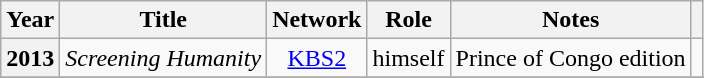<table class="wikitable plainrowheaders" style="text-align:center;">
<tr>
<th scope="col">Year</th>
<th scope="col">Title</th>
<th scope="col">Network</th>
<th scope="col">Role</th>
<th scope="col">Notes</th>
<th scope="col"></th>
</tr>
<tr>
<th scope="row">2013</th>
<td><em>Screening Humanity</em></td>
<td><a href='#'>KBS2</a></td>
<td>himself</td>
<td>Prince of Congo edition</td>
<td></td>
</tr>
<tr>
</tr>
</table>
